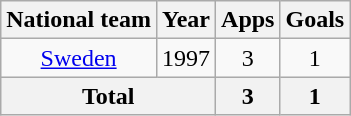<table class="wikitable" style="text-align:center">
<tr>
<th>National team</th>
<th>Year</th>
<th>Apps</th>
<th>Goals</th>
</tr>
<tr>
<td><a href='#'>Sweden</a></td>
<td>1997</td>
<td>3</td>
<td>1</td>
</tr>
<tr>
<th colspan="2">Total</th>
<th>3</th>
<th>1</th>
</tr>
</table>
